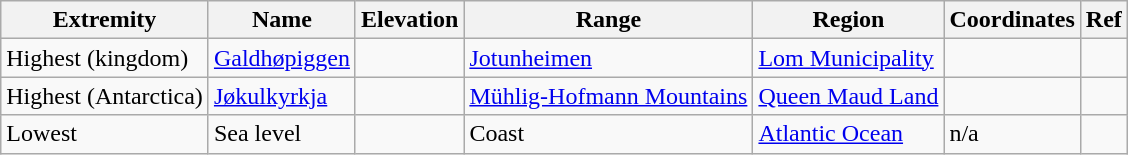<table class = "wikitable sortable">
<tr>
<th class="unsortable">Extremity</th>
<th>Name</th>
<th>Elevation</th>
<th class="unsortable">Range</th>
<th class="unsortable">Region</th>
<th class="unsortable">Coordinates</th>
<th class="unsortable">Ref</th>
</tr>
<tr class="vcard">
<td>Highest (kingdom)</td>
<td class="fn org"><a href='#'>Galdhøpiggen</a></td>
<td></td>
<td><a href='#'>Jotunheimen</a></td>
<td><a href='#'>Lom Municipality</a></td>
<td></td>
<td></td>
</tr>
<tr class="vcard">
<td>Highest (Antarctica)</td>
<td class="fn org"><a href='#'>Jøkulkyrkja</a></td>
<td></td>
<td><a href='#'>Mühlig-Hofmann Mountains</a></td>
<td><a href='#'>Queen Maud Land</a></td>
<td></td>
<td></td>
</tr>
<tr class="vcard">
<td>Lowest</td>
<td class="fn org">Sea level</td>
<td></td>
<td>Coast</td>
<td><a href='#'>Atlantic Ocean</a></td>
<td>n/a</td>
<td></td>
</tr>
</table>
